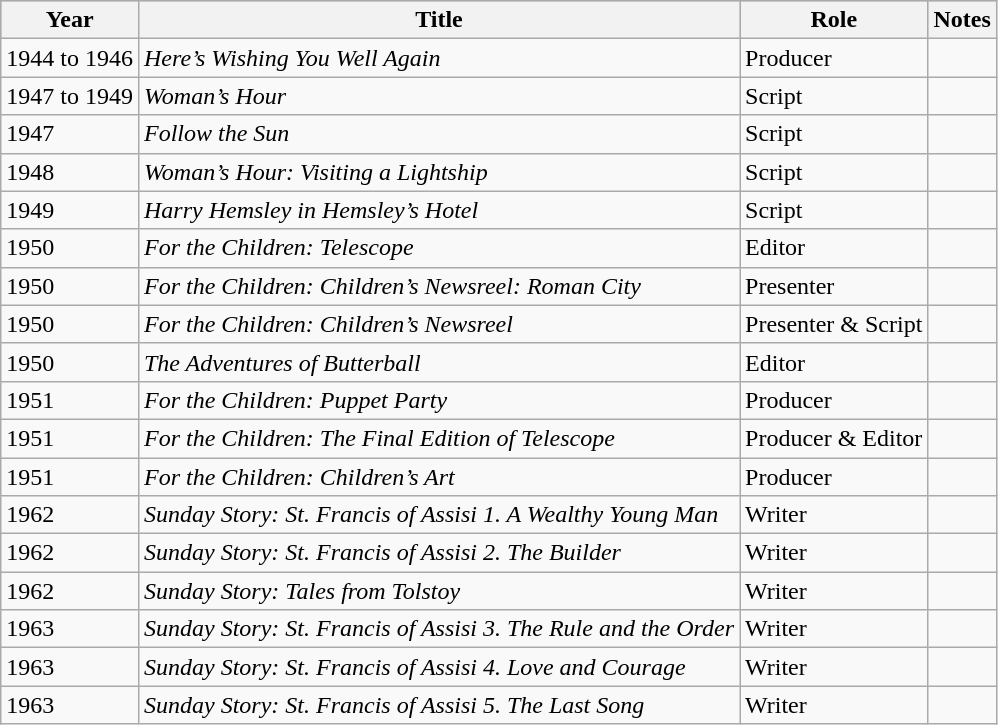<table class="wikitable">
<tr style="background:#b0c4de; text-align:center;">
<th>Year</th>
<th>Title</th>
<th>Role</th>
<th>Notes</th>
</tr>
<tr>
<td>1944 to 1946</td>
<td><em>Here’s Wishing You Well Again</em></td>
<td>Producer</td>
<td></td>
</tr>
<tr>
<td>1947 to 1949</td>
<td><em>Woman’s Hour</em></td>
<td>Script</td>
<td></td>
</tr>
<tr>
<td>1947</td>
<td><em>Follow the Sun</em></td>
<td>Script</td>
<td></td>
</tr>
<tr>
<td>1948</td>
<td><em>Woman’s Hour: Visiting a Lightship</em></td>
<td>Script</td>
<td></td>
</tr>
<tr>
<td>1949</td>
<td><em>Harry Hemsley in Hemsley’s Hotel</em></td>
<td>Script</td>
<td></td>
</tr>
<tr>
<td>1950</td>
<td><em>For the Children: Telescope</em></td>
<td>Editor</td>
<td></td>
</tr>
<tr>
<td>1950</td>
<td><em>For the Children: Children’s Newsreel: Roman City</em></td>
<td>Presenter</td>
<td></td>
</tr>
<tr>
<td>1950</td>
<td><em>For the Children: Children’s Newsreel</em></td>
<td>Presenter & Script</td>
<td></td>
</tr>
<tr>
<td>1950</td>
<td><em>The Adventures of Butterball</em></td>
<td>Editor</td>
<td></td>
</tr>
<tr>
<td>1951</td>
<td><em>For the Children: Puppet Party</em></td>
<td>Producer</td>
<td></td>
</tr>
<tr>
<td>1951</td>
<td><em>For the Children: The Final Edition of Telescope</em></td>
<td>Producer & Editor</td>
<td></td>
</tr>
<tr>
<td>1951</td>
<td><em>For the Children: Children’s Art</em></td>
<td>Producer</td>
<td></td>
</tr>
<tr>
<td>1962</td>
<td><em>Sunday Story: St. Francis of Assisi 1. A Wealthy Young Man</em></td>
<td>Writer</td>
<td></td>
</tr>
<tr>
<td>1962</td>
<td><em>Sunday Story: St. Francis of Assisi 2. The Builder</em></td>
<td>Writer</td>
<td></td>
</tr>
<tr>
<td>1962</td>
<td><em>Sunday Story: Tales from Tolstoy</em></td>
<td>Writer</td>
<td></td>
</tr>
<tr>
<td>1963</td>
<td><em>Sunday Story: St. Francis of Assisi 3. The Rule and the Order</em></td>
<td>Writer</td>
<td></td>
</tr>
<tr>
<td>1963</td>
<td><em>Sunday Story: St. Francis of Assisi 4. Love and Courage</em></td>
<td>Writer</td>
<td></td>
</tr>
<tr>
<td>1963</td>
<td><em>Sunday Story: St. Francis of Assisi 5. The Last Song</em></td>
<td>Writer</td>
<td></td>
</tr>
</table>
